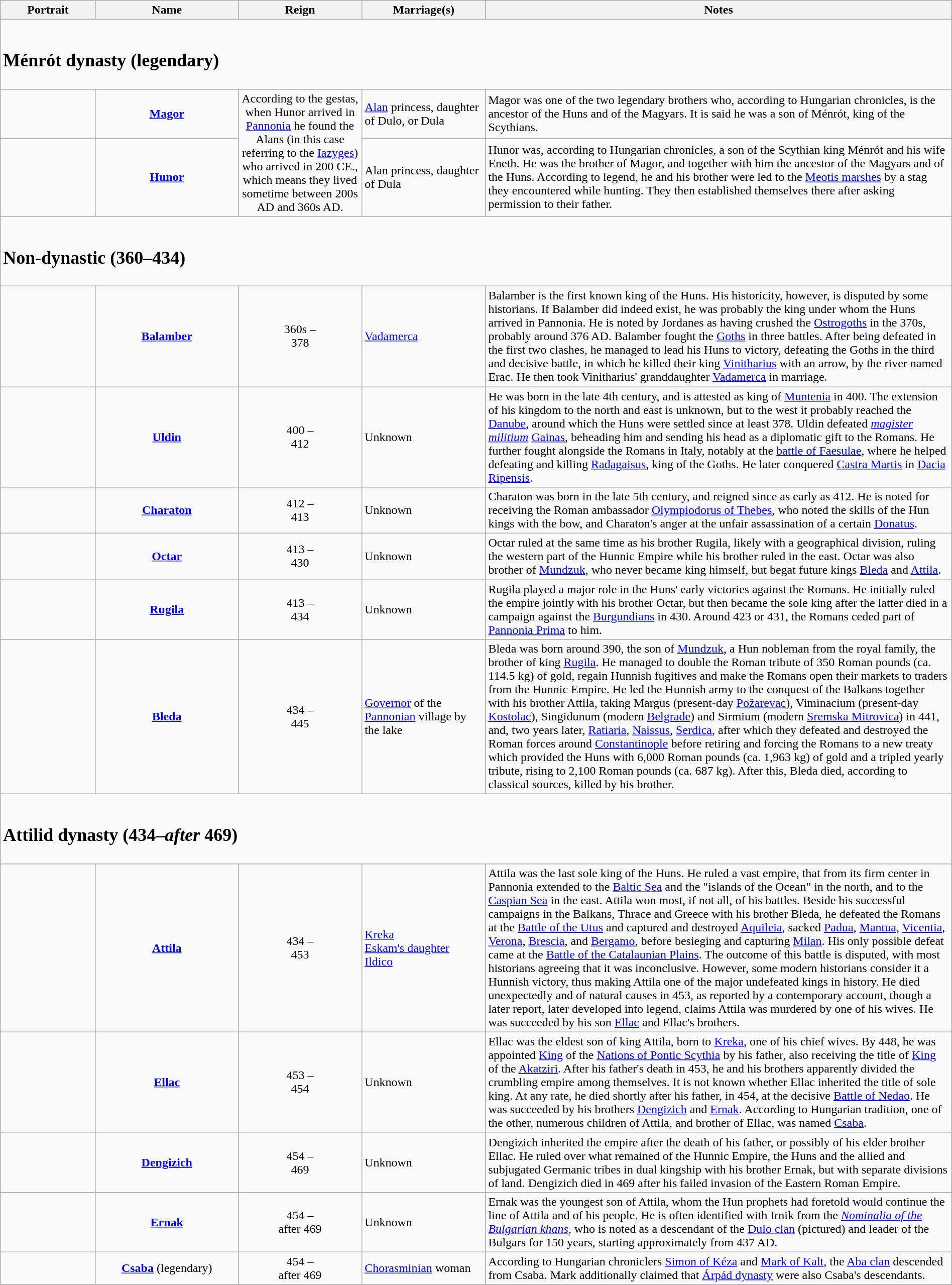<table class="wikitable" style="width:100%">
<tr>
<th style="width:10%">Portrait</th>
<th style="width:15%">Name</th>
<th style="width:13%">Reign</th>
<th style="width:13%">Marriage(s)</th>
<th style="width:49%">Notes</th>
</tr>
<tr>
<td colspan=5><br><h2>Ménrót dynasty (legendary)</h2></td>
</tr>
<tr>
<td align=center></td>
<td align=center><strong><a href='#'>Magor</a></strong></td>
<td rowspan="2" style="text-align:center">According to the gestas, when Hunor arrived in <a href='#'>Pannonia</a> he found the Alans (in this case referring to the <a href='#'>Iazyges</a>) who arrived in  200 CE., which means they lived sometime between  200s AD and  360s AD.</td>
<td><a href='#'>Alan</a> princess, daughter of Dulo, or Dula</td>
<td>Magor was one of the two legendary brothers who, according to Hungarian chronicles, is the ancestor of the Huns and of the Magyars. It is said he was a son of Ménrót, king of the Scythians.</td>
</tr>
<tr>
<td align=center></td>
<td align=center><strong><a href='#'>Hunor</a></strong></td>
<td>Alan princess, daughter of Dula</td>
<td>Hunor was, according to Hungarian chronicles, a son of the Scythian king Ménrót and his wife Eneth. He was the brother of Magor, and together with him the ancestor of the Magyars and of the Huns. According to legend, he and his brother were led to the <a href='#'>Meotis marshes</a> by a stag they encountered while hunting. They then established themselves there after asking permission to their father.</td>
</tr>
<tr>
<td colspan=5><br><h2>Non-dynastic (360–434)</h2></td>
</tr>
<tr>
<td align=center></td>
<td align=center><strong><a href='#'>Balamber</a></strong></td>
<td style="text-align:center"> 360s –<br> 378</td>
<td><a href='#'>Vadamerca</a></td>
<td>Balamber is the first known king of the Huns. His historicity, however, is disputed by some historians. If Balamber did indeed exist, he was probably the king under whom the Huns arrived in Pannonia. He is noted by Jordanes as having crushed the <a href='#'>Ostrogoths</a> in the 370s, probably around 376 AD. Balamber fought the <a href='#'>Goths</a> in three battles. After being defeated in the first two clashes, he managed to lead his Huns to victory, defeating the Goths in the third and decisive battle, in which he killed their king <a href='#'>Vinitharius</a> with an arrow, by the river named Erac. He then took Vinitharius' granddaughter <a href='#'>Vadamerca</a> in marriage.</td>
</tr>
<tr>
<td align=center></td>
<td align=center><strong><a href='#'>Uldin</a></strong><br></td>
<td style="text-align:center">400 –<br>412</td>
<td>Unknown</td>
<td>He was born in the late 4th century, and is attested as king of <a href='#'>Muntenia</a> in 400. The extension of his kingdom to the north and east is unknown, but to the west it probably reached the <a href='#'>Danube</a>, around which the Huns were settled since at least 378. Uldin defeated <em><a href='#'>magister militium</a></em> <a href='#'>Gainas</a>, beheading him and sending his head as a diplomatic gift to the Romans. He further fought alongside the Romans in Italy, notably at the <a href='#'>battle of Faesulae</a>, where he helped defeating and killing <a href='#'>Radagaisus</a>, king of the Goths. He later conquered <a href='#'>Castra Martis</a> in <a href='#'>Dacia Ripensis</a>.</td>
</tr>
<tr>
<td align=center></td>
<td align=center><strong><a href='#'>Charaton</a></strong><br></td>
<td style="text-align:center">412 –<br>413</td>
<td>Unknown</td>
<td>Charaton was born in the late 5th century, and reigned since as early as 412. He is noted for receiving the Roman ambassador <a href='#'>Olympiodorus of Thebes</a>, who noted the skills of the Hun kings with the bow, and Charaton's anger at the unfair assassination of a certain <a href='#'>Donatus</a>.</td>
</tr>
<tr>
<td align=center></td>
<td align=center><strong><a href='#'>Octar</a></strong><br></td>
<td style="text-align:center">413 –<br>430</td>
<td>Unknown</td>
<td>Octar ruled at the same time as his brother Rugila, likely with a geographical division, ruling the western part of the Hunnic Empire while his brother ruled in the east. Octar was also brother of <a href='#'>Mundzuk</a>, who never became king himself, but begat future kings <a href='#'>Bleda</a> and <a href='#'>Attila</a>.</td>
</tr>
<tr>
<td align=center></td>
<td align=center><strong><a href='#'>Rugila</a></strong><br></td>
<td style="text-align:center">413 –<br>434</td>
<td>Unknown</td>
<td>Rugila played a major role in the Huns' early victories against the Romans. He initially ruled the empire jointly with his brother Octar, but then became the sole king after the latter died in a campaign against the <a href='#'>Burgundians</a> in 430. Around 423 or 431, the Romans ceded part of <a href='#'>Pannonia Prima</a> to him.</td>
</tr>
<tr>
<td align=center></td>
<td align=center><strong><a href='#'>Bleda</a></strong><br></td>
<td style="text-align:center">434 –<br>445</td>
<td><a href='#'>Governor</a> of the <a href='#'>Pannonian</a> village by the lake</td>
<td>Bleda was born around 390, the son of <a href='#'>Mundzuk</a>, a Hun nobleman from the royal family, the brother of king <a href='#'>Rugila</a>. He managed to double the Roman tribute of 350 Roman pounds (ca. 114.5 kg) of gold, regain Hunnish fugitives and make the Romans open their markets to traders from the Hunnic Empire. He led the Hunnish army to the conquest of the Balkans together with his brother Attila, taking Margus (present-day <a href='#'>Požarevac</a>), Viminacium (present-day <a href='#'>Kostolac</a>), Singidunum (modern <a href='#'>Belgrade</a>) and Sirmium (modern <a href='#'>Sremska Mitrovica</a>) in 441, and, two years later, <a href='#'>Ratiaria</a>, <a href='#'>Naissus</a>, <a href='#'>Serdica</a>, after which they defeated and destroyed the Roman forces around <a href='#'>Constantinople</a> before retiring and forcing the Romans to a new treaty which provided the Huns with 6,000 Roman pounds (ca. 1,963 kg) of gold and a tripled yearly tribute, rising to 2,100 Roman pounds (ca. 687 kg). After this, Bleda died, according to classical sources, killed by his brother.</td>
</tr>
<tr>
<td colspan=5><br><h2>Attilid dynasty (434–<em>after</em> 469)</h2></td>
</tr>
<tr>
<td align=center></td>
<td align=center><strong><a href='#'>Attila</a></strong><br></td>
<td style="text-align:center">434 –<br>453</td>
<td><a href='#'>Kreka</a><br><a href='#'>Eskam's daughter</a><br><a href='#'>Ildico</a></td>
<td>Attila was the last sole king of the Huns. He ruled a vast empire, that from its firm center in Pannonia extended to the <a href='#'>Baltic Sea</a> and the "islands of the Ocean" in the north, and to the <a href='#'>Caspian Sea</a> in the east. Attila won most, if not all, of his battles. Beside his successful campaigns in the Balkans, Thrace and Greece with his brother Bleda, he defeated the Romans at the <a href='#'>Battle of the Utus</a> and captured and destroyed <a href='#'>Aquileia</a>, sacked <a href='#'>Padua</a>, <a href='#'>Mantua</a>, <a href='#'>Vicentia</a>, <a href='#'>Verona</a>, <a href='#'>Brescia</a>, and <a href='#'>Bergamo</a>, before besieging and capturing <a href='#'>Milan</a>. His only possible defeat came at the <a href='#'>Battle of the Catalaunian Plains</a>. The outcome of this battle is disputed, with most historians agreeing that it was inconclusive. However, some modern historians consider it a Hunnish victory, thus making Attila one of the major undefeated kings in history. He died unexpectedly and of natural causes in 453, as reported by a contemporary account, though a later report, later developed into legend, claims Attila was murdered by one of his wives. He was succeeded by his son <a href='#'>Ellac</a> and Ellac's brothers.</td>
</tr>
<tr>
<td align=center></td>
<td align=center><strong><a href='#'>Ellac</a></strong></td>
<td style="text-align:center">453 –<br>454</td>
<td>Unknown</td>
<td>Ellac was the eldest son of king Attila, born to <a href='#'>Kreka</a>, one of his chief wives. By 448, he was appointed <a href='#'>King</a> of the <a href='#'>Nations of Pontic Scythia</a> by his father, also receiving the title of <a href='#'>King</a> of the <a href='#'>Akatziri</a>. After his father's death in 453, he and his brothers apparently divided the crumbling empire among themselves. It is not known whether Ellac inherited the title of sole king. At any rate, he died shortly after his father, in 454, at the decisive <a href='#'>Battle of Nedao</a>. He was succeeded by his brothers <a href='#'>Dengizich</a> and <a href='#'>Ernak</a>. According to Hungarian tradition, one of the other, numerous children of Attila, and brother of Ellac, was named <a href='#'>Csaba</a>.</td>
</tr>
<tr>
<td align=center></td>
<td align=center><strong><a href='#'>Dengizich</a></strong><br></td>
<td style="text-align:center">454 –<br>469</td>
<td>Unknown</td>
<td>Dengizich inherited the empire after the death of his father, or possibly of his elder brother Ellac. He ruled over what remained of the Hunnic Empire, the Huns and the allied and subjugated Germanic tribes in dual kingship with his brother Ernak, but with separate divisions of land. Dengizich died in 469 after his failed invasion of the Eastern Roman Empire.</td>
</tr>
<tr>
<td align=center></td>
<td align=center><strong><a href='#'>Ernak</a></strong><br></td>
<td style="text-align:center">454 –<br>after 469</td>
<td>Unknown</td>
<td>Ernak was the youngest son of Attila, whom the Hun prophets had foretold would continue the line of Attila and of his people. He is often identified with Irnik from the <em><a href='#'>Nominalia of the Bulgarian khans</a></em>, who is noted as a descendant of the <a href='#'>Dulo clan</a> (pictured) and leader of the Bulgars for 150 years, starting approximately from 437 AD.</td>
</tr>
<tr>
<td align=center></td>
<td align=center><strong><a href='#'>Csaba</a></strong> (legendary)</td>
<td style="text-align:center">454 –<br>after 469</td>
<td><a href='#'>Chorasminian</a> woman</td>
<td>According to Hungarian chroniclers <a href='#'>Simon of Kéza</a> and <a href='#'>Mark of Kalt</a>, the <a href='#'>Aba clan</a> descended from Csaba. Mark additionally claimed that <a href='#'>Árpád dynasty</a> were also Csaba's descendants.</td>
</tr>
</table>
